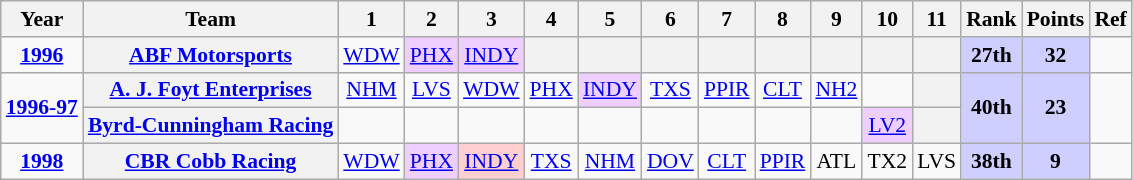<table class="wikitable" style="text-align:center; font-size:90%">
<tr>
<th>Year</th>
<th>Team</th>
<th>1</th>
<th>2</th>
<th>3</th>
<th>4</th>
<th>5</th>
<th>6</th>
<th>7</th>
<th>8</th>
<th>9</th>
<th>10</th>
<th>11</th>
<th>Rank</th>
<th>Points</th>
<th>Ref</th>
</tr>
<tr>
<td><strong><a href='#'>1996</a></strong></td>
<th><a href='#'>ABF Motorsports</a></th>
<td><a href='#'>WDW</a></td>
<td style="background:#EFCFFF;"><a href='#'>PHX</a><br></td>
<td style="background:#EFCFFF;"><a href='#'>INDY</a><br></td>
<th></th>
<th></th>
<th></th>
<th></th>
<th></th>
<th></th>
<th></th>
<th></th>
<td style="background:#CFCFFF;"><strong>27th</strong></td>
<td style="background:#CFCFFF;"><strong>32</strong></td>
<td></td>
</tr>
<tr>
<td rowspan=2><strong><a href='#'>1996-97</a></strong></td>
<th><a href='#'>A. J. Foyt Enterprises</a></th>
<td><a href='#'>NHM</a></td>
<td><a href='#'>LVS</a></td>
<td><a href='#'>WDW</a></td>
<td><a href='#'>PHX</a></td>
<td style="background:#EFCFFF;"><a href='#'>INDY</a><br></td>
<td><a href='#'>TXS</a></td>
<td><a href='#'>PPIR</a></td>
<td><a href='#'>CLT</a></td>
<td><a href='#'>NH2</a></td>
<td> </td>
<th></th>
<td rowspan=2 style="background:#CFCFFF;"><strong>40th</strong></td>
<td rowspan=2 style="background:#CFCFFF;"><strong>23</strong></td>
<td rowspan=2></td>
</tr>
<tr>
<th><a href='#'>Byrd-Cunningham Racing</a></th>
<td> </td>
<td> </td>
<td> </td>
<td> </td>
<td> </td>
<td> </td>
<td> </td>
<td> </td>
<td> </td>
<td style="background:#EFCFFF;"><a href='#'>LV2</a><br></td>
<th></th>
</tr>
<tr>
<td><strong><a href='#'>1998</a></strong></td>
<th><a href='#'>CBR Cobb Racing</a></th>
<td><a href='#'>WDW</a></td>
<td style="background:#EFCFFF;"><a href='#'>PHX</a><br></td>
<td style="background:#FFCFCF;"><a href='#'>INDY</a><br></td>
<td><a href='#'>TXS</a></td>
<td><a href='#'>NHM</a></td>
<td><a href='#'>DOV</a></td>
<td><a href='#'>CLT</a></td>
<td><a href='#'>PPIR</a></td>
<td>ATL</td>
<td>TX2</td>
<td>LVS</td>
<td style="background:#CFCFFF;"><strong>38th</strong></td>
<td style="background:#CFCFFF;"><strong>9</strong></td>
<td></td>
</tr>
</table>
